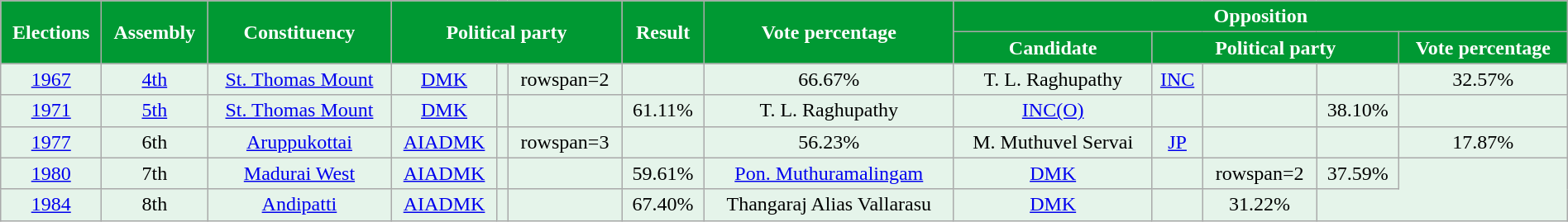<table class="wikitable sortable" style="width:100%;background:#E5F4EA;text-align:center">
<tr>
<th style="background-color:#009933;color:white"rowspan=2>Elections</th>
<th style="background-color:#009933;color:white"rowspan=2>Assembly</th>
<th style="background-color:#009933;color:white"rowspan=2>Constituency</th>
<th style="background-color:#009933;color:white"colspan=3 rowspan=2>Political party</th>
<th style="background-color:#009933;color:white"rowspan=2>Result</th>
<th style="background-color:#009933;color:white"rowspan=2>Vote percentage</th>
<th style="background-color:#009933;color:white"colspan=5>Opposition</th>
</tr>
<tr>
<th style="background-color:#009933;color:white">Candidate</th>
<th style="background-color:#009933;color:white"colspan=3>Political party</th>
<th style="background-color:#009933;color:white">Vote percentage</th>
</tr>
<tr>
<td><a href='#'>1967</a></td>
<td><a href='#'>4th</a></td>
<td><a href='#'>St. Thomas Mount</a></td>
<td><a href='#'>DMK</a></td>
<td></td>
<td>rowspan=2 </td>
<td></td>
<td>66.67%</td>
<td>T. L. Raghupathy</td>
<td><a href='#'>INC</a></td>
<td></td>
<td></td>
<td>32.57%</td>
</tr>
<tr>
<td><a href='#'>1971</a></td>
<td><a href='#'>5th</a></td>
<td><a href='#'>St. Thomas Mount</a></td>
<td><a href='#'>DMK</a></td>
<td></td>
<td></td>
<td>61.11%</td>
<td>T. L. Raghupathy</td>
<td><a href='#'>INC(O)</a></td>
<td></td>
<td></td>
<td>38.10%</td>
</tr>
<tr>
<td><a href='#'>1977</a></td>
<td>6th</td>
<td><a href='#'>Aruppukottai</a></td>
<td><a href='#'>AIADMK</a></td>
<td></td>
<td>rowspan=3 </td>
<td></td>
<td>56.23%</td>
<td>M. Muthuvel Servai</td>
<td><a href='#'>JP</a></td>
<td></td>
<td></td>
<td>17.87%</td>
</tr>
<tr>
<td><a href='#'>1980</a></td>
<td>7th</td>
<td><a href='#'>Madurai West</a></td>
<td><a href='#'>AIADMK</a></td>
<td></td>
<td></td>
<td>59.61%</td>
<td><a href='#'>Pon. Muthuramalingam</a></td>
<td><a href='#'>DMK</a></td>
<td></td>
<td>rowspan=2 </td>
<td>37.59%</td>
</tr>
<tr>
<td><a href='#'>1984</a></td>
<td>8th</td>
<td><a href='#'>Andipatti</a></td>
<td><a href='#'>AIADMK</a></td>
<td></td>
<td></td>
<td>67.40%</td>
<td>Thangaraj Alias Vallarasu</td>
<td><a href='#'>DMK</a></td>
<td></td>
<td>31.22%</td>
</tr>
</table>
